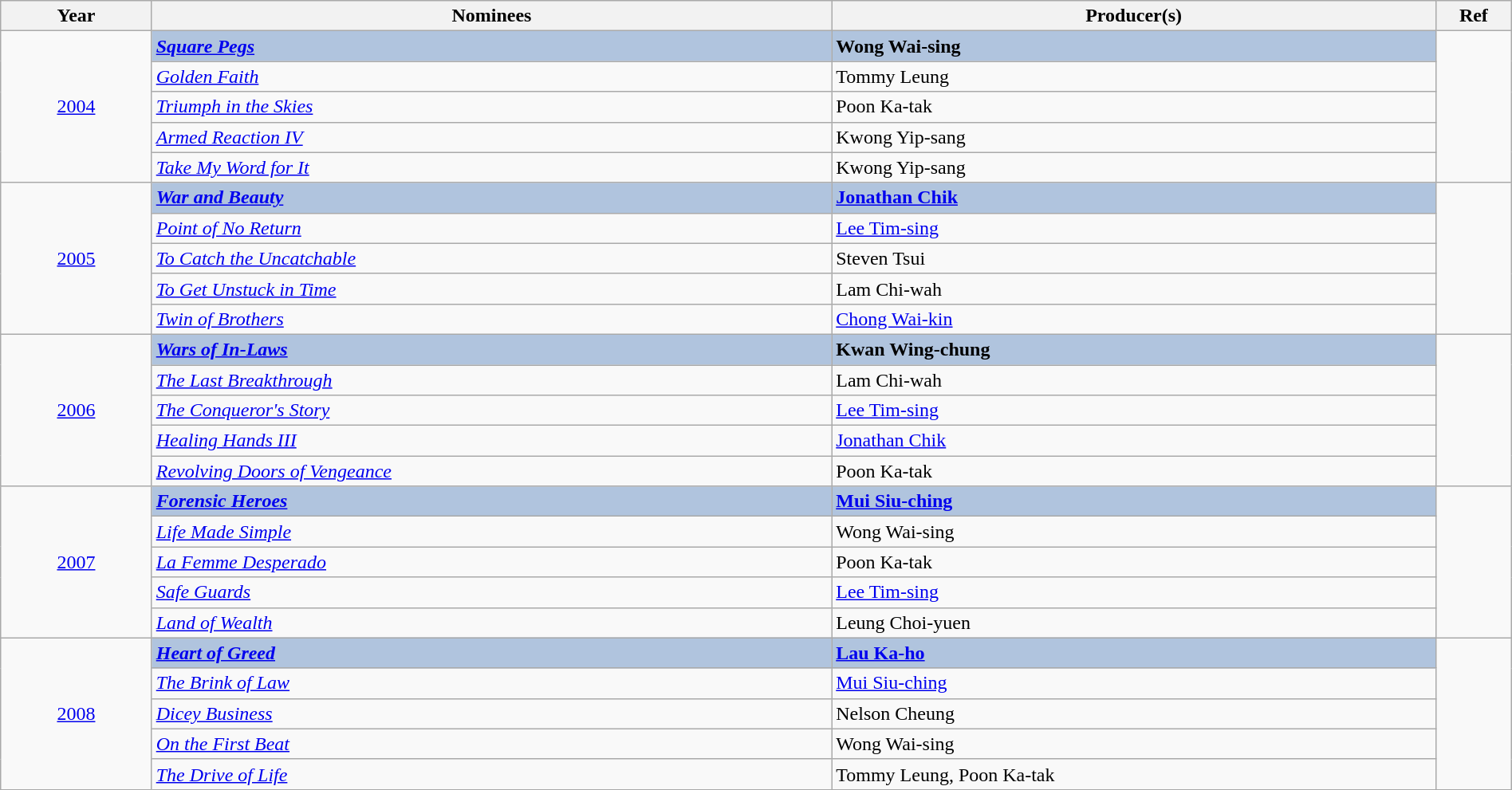<table class="wikitable" width="100%" cellpadding="5">
<tr>
<th width="10%">Year</th>
<th width="45%">Nominees</th>
<th width="40%">Producer(s)</th>
<th width="5%">Ref</th>
</tr>
<tr>
<td rowspan="5" align="center"><a href='#'>2004</a></td>
<td style="background:#B0C4DE;"><strong><em><a href='#'>Square Pegs</a></em></strong></td>
<td style="background:#B0C4DE;"><strong>Wong Wai-sing</strong></td>
<td rowspan="5" align="center"></td>
</tr>
<tr>
<td><em><a href='#'>Golden Faith</a></em></td>
<td>Tommy Leung</td>
</tr>
<tr>
<td><em><a href='#'>Triumph in the Skies</a></em></td>
<td>Poon Ka-tak</td>
</tr>
<tr>
<td><em><a href='#'>Armed Reaction IV</a></em></td>
<td>Kwong Yip-sang</td>
</tr>
<tr>
<td><em><a href='#'>Take My Word for It</a></em></td>
<td>Kwong Yip-sang</td>
</tr>
<tr>
<td rowspan="5" align="center"><a href='#'>2005</a></td>
<td style="background:#B0C4DE;"><strong><em><a href='#'>War and Beauty</a></em></strong></td>
<td style="background:#B0C4DE;"><strong><a href='#'>Jonathan Chik</a></strong></td>
<td rowspan="5" align="center"></td>
</tr>
<tr>
<td><em><a href='#'>Point of No Return</a></em></td>
<td><a href='#'>Lee Tim-sing</a></td>
</tr>
<tr>
<td><em><a href='#'>To Catch the Uncatchable</a></em></td>
<td>Steven Tsui</td>
</tr>
<tr>
<td><em><a href='#'>To Get Unstuck in Time</a></em></td>
<td>Lam Chi-wah</td>
</tr>
<tr>
<td><em><a href='#'>Twin of Brothers</a></em></td>
<td><a href='#'>Chong Wai-kin</a></td>
</tr>
<tr>
<td rowspan="5" align="center"><a href='#'>2006</a></td>
<td style="background:#B0C4DE;"><strong><em><a href='#'>Wars of In-Laws</a></em></strong> </td>
<td style="background:#B0C4DE;"><strong>Kwan Wing-chung</strong></td>
<td rowspan="5" align="center"></td>
</tr>
<tr>
<td><em><a href='#'>The Last Breakthrough</a></em></td>
<td>Lam Chi-wah</td>
</tr>
<tr>
<td><em><a href='#'>The Conqueror's Story</a></em></td>
<td><a href='#'>Lee Tim-sing</a></td>
</tr>
<tr>
<td><em><a href='#'>Healing Hands III</a></em></td>
<td><a href='#'>Jonathan Chik</a></td>
</tr>
<tr>
<td><em><a href='#'>Revolving Doors of Vengeance</a></em></td>
<td>Poon Ka-tak</td>
</tr>
<tr>
<td rowspan="5" align="center"><a href='#'>2007</a></td>
<td style="background:#B0C4DE;"><strong><em><a href='#'>Forensic Heroes</a></em></strong></td>
<td style="background:#B0C4DE;"><strong><a href='#'>Mui Siu-ching</a></strong></td>
<td rowspan="5" align="center"></td>
</tr>
<tr>
<td><em><a href='#'>Life Made Simple</a></em></td>
<td>Wong Wai-sing</td>
</tr>
<tr>
<td><em><a href='#'>La Femme Desperado</a></em> </td>
<td>Poon Ka-tak</td>
</tr>
<tr>
<td><em><a href='#'>Safe Guards</a></em></td>
<td><a href='#'>Lee Tim-sing</a></td>
</tr>
<tr>
<td><em><a href='#'>Land of Wealth</a></em></td>
<td>Leung Choi-yuen</td>
</tr>
<tr>
<td rowspan="5" align="center"><a href='#'>2008</a></td>
<td style="background:#B0C4DE;"><strong><em><a href='#'>Heart of Greed</a></em></strong> </td>
<td style="background:#B0C4DE;"><strong><a href='#'>Lau Ka-ho</a></strong></td>
<td rowspan="5" align="center"></td>
</tr>
<tr>
<td><em><a href='#'>The Brink of Law</a></em></td>
<td><a href='#'>Mui Siu-ching</a></td>
</tr>
<tr>
<td><em><a href='#'>Dicey Business</a></em></td>
<td>Nelson Cheung</td>
</tr>
<tr>
<td><em><a href='#'>On the First Beat</a></em></td>
<td>Wong Wai-sing</td>
</tr>
<tr>
<td><em><a href='#'>The Drive of Life</a></em></td>
<td>Tommy Leung, Poon Ka-tak</td>
</tr>
</table>
